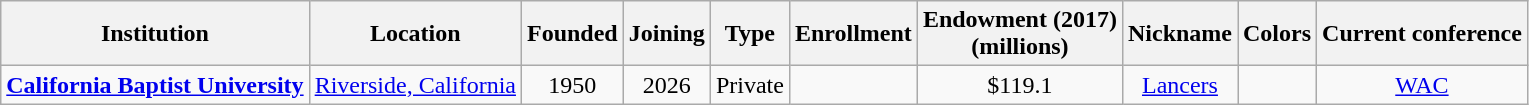<table class="wikitable sortable" style="text-align:center">
<tr>
<th>Institution</th>
<th>Location</th>
<th>Founded</th>
<th>Joining</th>
<th>Type</th>
<th>Enrollment</th>
<th>Endowment (2017)<br>(millions)</th>
<th>Nickname</th>
<th class="unsortable">Colors</th>
<th>Current conference</th>
</tr>
<tr>
<td><strong><a href='#'>California Baptist University</a></strong></td>
<td><a href='#'>Riverside, California</a></td>
<td>1950</td>
<td>2026</td>
<td>Private<br></td>
<td></td>
<td>$119.1</td>
<td><a href='#'>Lancers</a></td>
<td></td>
<td><a href='#'>WAC</a></td>
</tr>
</table>
